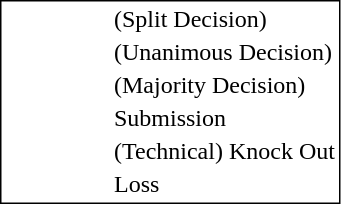<table style="border:1px solid black;" align=left>
<tr>
<td style="width:60px;"></td>
<td> </td>
<td>(Split Decision)</td>
</tr>
<tr>
<td style="width:60px;"></td>
<td> </td>
<td>(Unanimous Decision)</td>
</tr>
<tr>
<td style="width:60px;"></td>
<td> </td>
<td>(Majority Decision)</td>
</tr>
<tr>
<td style="width:60px;"></td>
<td> </td>
<td>Submission</td>
</tr>
<tr>
<td style="width:60px;"></td>
<td> </td>
<td>(Technical) Knock Out</td>
</tr>
<tr>
<td style="width:60px;"></td>
<td> </td>
<td>Loss</td>
</tr>
</table>
